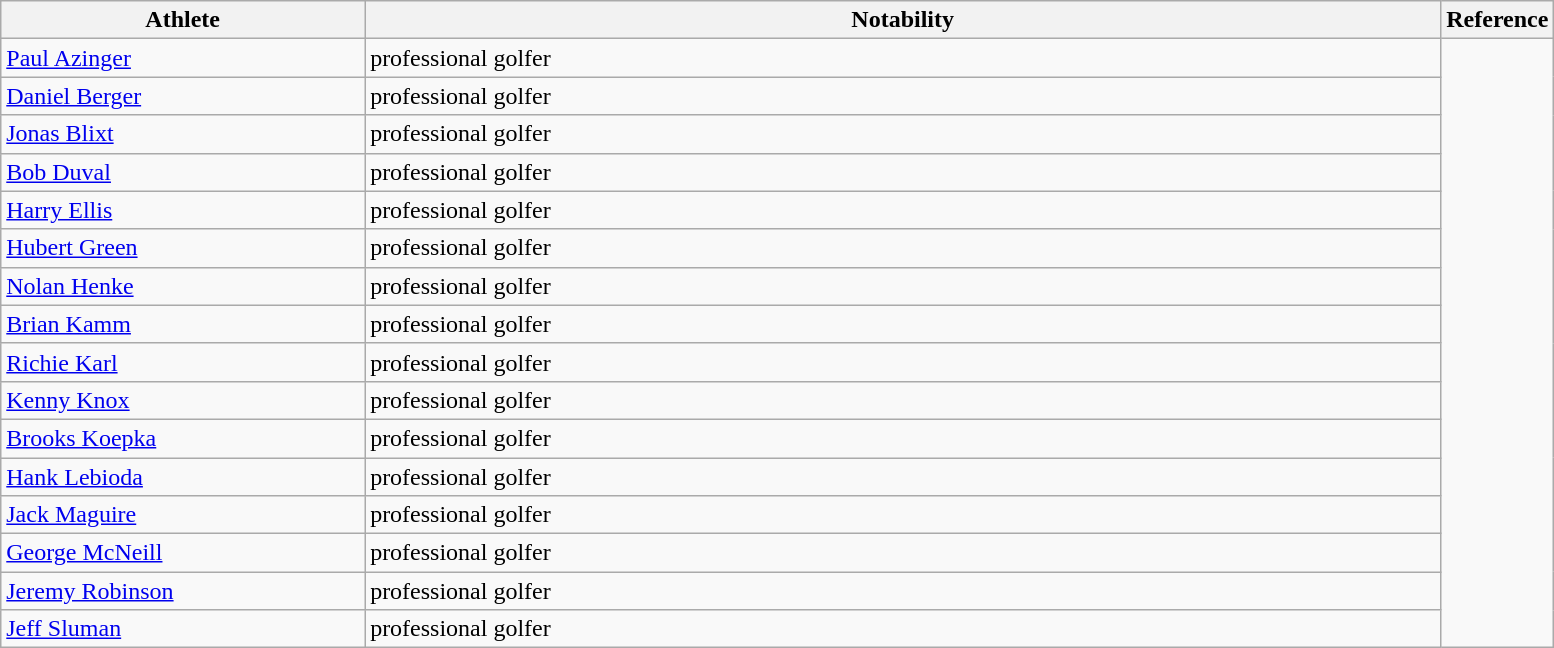<table class="wikitable" style="width:82%">
<tr valign="top">
<th style="width:25%;">Athlete</th>
<th style="width:75%;">Notability</th>
<th style="width:*;" class="unsortable">Reference</th>
</tr>
<tr valign="top">
<td><a href='#'>Paul Azinger</a></td>
<td>professional golfer</td>
</tr>
<tr valign="top">
<td><a href='#'>Daniel Berger</a></td>
<td>professional golfer</td>
</tr>
<tr valign="top">
<td><a href='#'>Jonas Blixt</a></td>
<td>professional golfer</td>
</tr>
<tr valign="top">
<td><a href='#'>Bob Duval</a></td>
<td>professional golfer</td>
</tr>
<tr valign="top">
<td><a href='#'>Harry Ellis</a></td>
<td>professional golfer</td>
</tr>
<tr valign="top">
<td><a href='#'>Hubert Green</a></td>
<td>professional golfer</td>
</tr>
<tr valign="top">
<td><a href='#'>Nolan Henke</a></td>
<td>professional golfer</td>
</tr>
<tr valign="top">
<td><a href='#'>Brian Kamm</a></td>
<td>professional golfer</td>
</tr>
<tr valign="top">
<td><a href='#'>Richie Karl</a></td>
<td>professional golfer</td>
</tr>
<tr valign="top">
<td><a href='#'>Kenny Knox</a></td>
<td>professional golfer</td>
</tr>
<tr valign="top">
<td><a href='#'>Brooks Koepka</a></td>
<td>professional golfer</td>
</tr>
<tr valign="top">
<td><a href='#'>Hank Lebioda</a></td>
<td>professional golfer</td>
</tr>
<tr valign="top">
<td><a href='#'>Jack Maguire</a></td>
<td>professional golfer</td>
</tr>
<tr valign="top">
<td><a href='#'>George McNeill</a></td>
<td>professional golfer</td>
</tr>
<tr valign="top">
<td><a href='#'>Jeremy Robinson</a></td>
<td>professional golfer</td>
</tr>
<tr valign="top">
<td><a href='#'>Jeff Sluman</a></td>
<td>professional golfer</td>
</tr>
</table>
